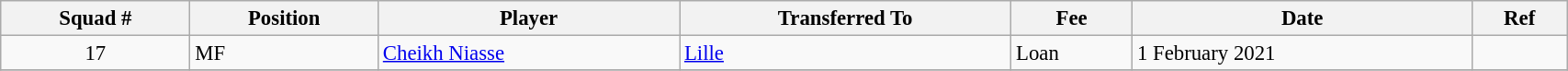<table class="wikitable sortable" style="width:90%; text-align:center; font-size:95%; text-align:left;">
<tr>
<th><strong>Squad #</strong></th>
<th><strong>Position</strong></th>
<th><strong>Player</strong></th>
<th><strong>Transferred To</strong></th>
<th><strong>Fee</strong></th>
<th><strong>Date</strong></th>
<th><strong>Ref</strong></th>
</tr>
<tr>
<td align="center">17</td>
<td>MF</td>
<td> <a href='#'>Cheikh Niasse</a></td>
<td> <a href='#'>Lille</a></td>
<td>Loan</td>
<td>1 February 2021</td>
<td></td>
</tr>
<tr>
</tr>
</table>
